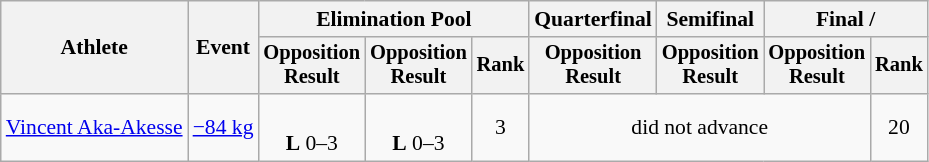<table class="wikitable" style="font-size:90%">
<tr>
<th rowspan="2">Athlete</th>
<th rowspan="2">Event</th>
<th colspan=3>Elimination Pool</th>
<th>Quarterfinal</th>
<th>Semifinal</th>
<th colspan=2>Final / </th>
</tr>
<tr style="font-size: 95%">
<th>Opposition<br>Result</th>
<th>Opposition<br>Result</th>
<th>Rank</th>
<th>Opposition<br>Result</th>
<th>Opposition<br>Result</th>
<th>Opposition<br>Result</th>
<th>Rank</th>
</tr>
<tr align=center>
<td align=left><a href='#'>Vincent Aka-Akesse</a></td>
<td align=left><a href='#'>−84 kg</a></td>
<td><br><strong>L</strong> 0–3 <sup></sup></td>
<td><br><strong>L</strong> 0–3 <sup></sup></td>
<td>3</td>
<td colspan=3>did not advance</td>
<td>20</td>
</tr>
</table>
